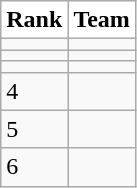<table class="wikitable collapsible" border="1">
<tr>
<th style="background:white;">Rank</th>
<th style="background:white;">Team</th>
</tr>
<tr>
<td></td>
<td></td>
</tr>
<tr>
<td></td>
<td></td>
</tr>
<tr>
<td></td>
<td></td>
</tr>
<tr>
<td>4</td>
<td></td>
</tr>
<tr>
<td>5</td>
<td></td>
</tr>
<tr>
<td>6</td>
<td></td>
</tr>
</table>
